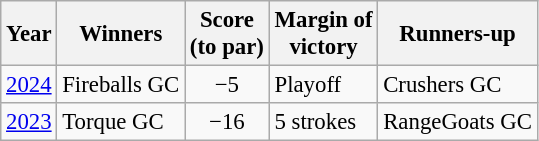<table class="wikitable" style="font-size:95%">
<tr>
<th>Year</th>
<th>Winners</th>
<th>Score<br>(to par)</th>
<th>Margin of<br>victory</th>
<th colspan=2>Runners-up</th>
</tr>
<tr>
<td><a href='#'>2024</a></td>
<td>Fireballs GC</td>
<td align=center>−5</td>
<td>Playoff</td>
<td>Crushers GC</td>
</tr>
<tr>
<td><a href='#'>2023</a></td>
<td>Torque GC</td>
<td align=center>−16</td>
<td>5 strokes</td>
<td>RangeGoats GC</td>
</tr>
</table>
